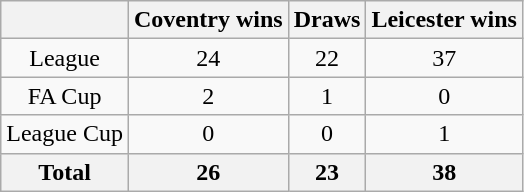<table class="wikitable" style="text-align: center;">
<tr>
<th></th>
<th>Coventry wins</th>
<th>Draws</th>
<th>Leicester wins</th>
</tr>
<tr>
<td>League</td>
<td>24</td>
<td>22</td>
<td>37</td>
</tr>
<tr>
<td>FA Cup</td>
<td>2</td>
<td>1</td>
<td>0</td>
</tr>
<tr>
<td>League Cup</td>
<td>0</td>
<td>0</td>
<td>1</td>
</tr>
<tr>
<th>Total</th>
<th>26</th>
<th>23</th>
<th>38</th>
</tr>
</table>
